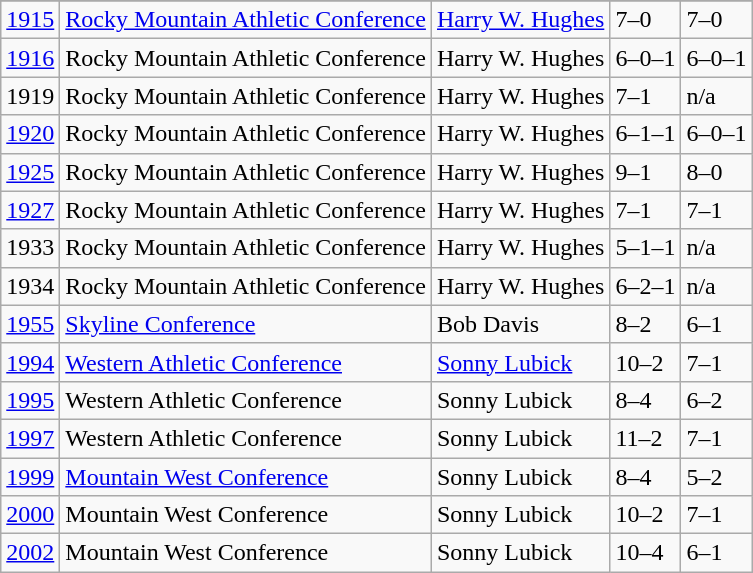<table class="wikitable">
<tr>
</tr>
<tr>
<td><a href='#'>1915</a></td>
<td><a href='#'>Rocky Mountain Athletic Conference</a></td>
<td><a href='#'>Harry W. Hughes</a></td>
<td>7–0</td>
<td>7–0</td>
</tr>
<tr>
<td><a href='#'>1916</a></td>
<td>Rocky Mountain Athletic Conference</td>
<td>Harry W. Hughes</td>
<td>6–0–1</td>
<td>6–0–1</td>
</tr>
<tr>
<td>1919</td>
<td>Rocky Mountain Athletic Conference</td>
<td>Harry W. Hughes</td>
<td>7–1</td>
<td>n/a</td>
</tr>
<tr>
<td><a href='#'>1920</a></td>
<td>Rocky Mountain Athletic Conference</td>
<td>Harry W. Hughes</td>
<td>6–1–1</td>
<td>6–0–1</td>
</tr>
<tr>
<td><a href='#'>1925</a></td>
<td>Rocky Mountain Athletic Conference</td>
<td>Harry W. Hughes</td>
<td>9–1</td>
<td>8–0</td>
</tr>
<tr>
<td><a href='#'>1927</a></td>
<td>Rocky Mountain Athletic Conference</td>
<td>Harry W. Hughes</td>
<td>7–1</td>
<td>7–1</td>
</tr>
<tr>
<td>1933</td>
<td>Rocky Mountain Athletic Conference</td>
<td>Harry W. Hughes</td>
<td>5–1–1</td>
<td>n/a</td>
</tr>
<tr>
<td>1934</td>
<td>Rocky Mountain Athletic Conference</td>
<td>Harry W. Hughes</td>
<td>6–2–1</td>
<td>n/a</td>
</tr>
<tr>
<td><a href='#'>1955</a></td>
<td><a href='#'>Skyline Conference</a></td>
<td>Bob Davis</td>
<td>8–2</td>
<td>6–1</td>
</tr>
<tr>
<td><a href='#'>1994</a></td>
<td><a href='#'>Western Athletic Conference</a></td>
<td><a href='#'>Sonny Lubick</a></td>
<td>10–2</td>
<td>7–1</td>
</tr>
<tr>
<td><a href='#'>1995</a></td>
<td>Western Athletic Conference</td>
<td>Sonny Lubick</td>
<td>8–4</td>
<td>6–2</td>
</tr>
<tr>
<td><a href='#'>1997</a></td>
<td>Western Athletic Conference</td>
<td>Sonny Lubick</td>
<td>11–2</td>
<td>7–1</td>
</tr>
<tr>
<td><a href='#'>1999</a></td>
<td><a href='#'>Mountain West Conference</a></td>
<td>Sonny Lubick</td>
<td>8–4</td>
<td>5–2</td>
</tr>
<tr>
<td><a href='#'>2000</a></td>
<td>Mountain West Conference</td>
<td>Sonny Lubick</td>
<td>10–2</td>
<td>7–1</td>
</tr>
<tr>
<td><a href='#'>2002</a></td>
<td>Mountain West Conference</td>
<td>Sonny Lubick</td>
<td>10–4</td>
<td>6–1</td>
</tr>
</table>
